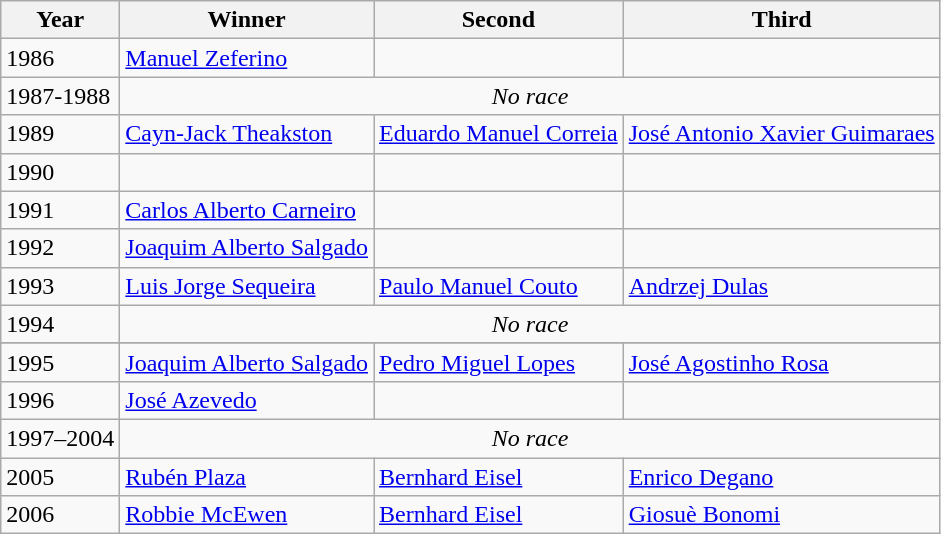<table class="wikitable">
<tr>
<th>Year</th>
<th>Winner</th>
<th>Second</th>
<th>Third</th>
</tr>
<tr>
<td>1986</td>
<td> <a href='#'>Manuel Zeferino</a></td>
<td></td>
<td></td>
</tr>
<tr>
<td>1987-1988</td>
<td colspan=3; align=center><em>No race</em></td>
</tr>
<tr>
<td>1989</td>
<td> <a href='#'>Cayn-Jack Theakston</a></td>
<td> <a href='#'>Eduardo Manuel Correia</a></td>
<td> <a href='#'>José Antonio Xavier Guimaraes</a></td>
</tr>
<tr>
<td>1990</td>
<td></td>
<td></td>
<td></td>
</tr>
<tr>
<td>1991</td>
<td> <a href='#'>Carlos Alberto Carneiro</a></td>
<td></td>
<td></td>
</tr>
<tr>
<td>1992</td>
<td> <a href='#'>Joaquim Alberto Salgado</a></td>
<td></td>
<td></td>
</tr>
<tr>
<td>1993</td>
<td> <a href='#'>Luis Jorge Sequeira</a></td>
<td> <a href='#'>Paulo Manuel Couto</a></td>
<td> <a href='#'>Andrzej Dulas</a></td>
</tr>
<tr>
<td>1994</td>
<td colspan=3; align=center><em>No race</em></td>
</tr>
<tr>
</tr>
<tr>
<td>1995</td>
<td> <a href='#'>Joaquim Alberto Salgado</a></td>
<td> <a href='#'>Pedro Miguel Lopes</a></td>
<td> <a href='#'>José Agostinho Rosa</a></td>
</tr>
<tr>
<td>1996</td>
<td> <a href='#'>José Azevedo</a></td>
<td></td>
<td></td>
</tr>
<tr>
<td>1997–2004</td>
<td colspan=3; align=center><em>No race</em></td>
</tr>
<tr>
<td>2005</td>
<td> <a href='#'>Rubén Plaza</a></td>
<td> <a href='#'>Bernhard Eisel</a></td>
<td> <a href='#'>Enrico Degano</a></td>
</tr>
<tr>
<td>2006</td>
<td> <a href='#'>Robbie McEwen</a></td>
<td> <a href='#'>Bernhard Eisel</a></td>
<td> <a href='#'>Giosuè Bonomi</a></td>
</tr>
</table>
